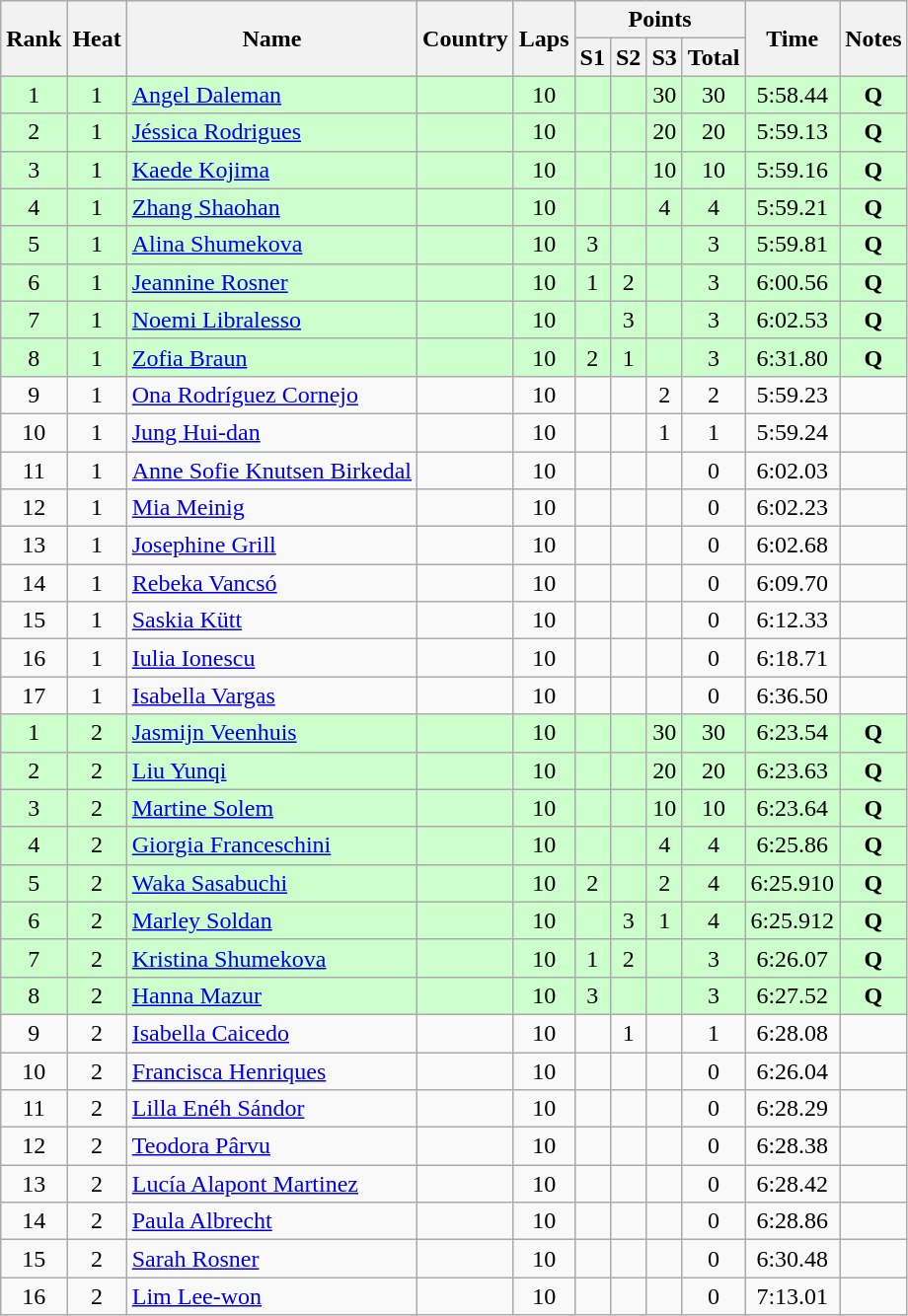<table class="wikitable sortable" style="text-align:center">
<tr>
<th rowspan=2>Rank</th>
<th rowspan=2>Heat</th>
<th rowspan="2">Name</th>
<th rowspan="2">Country</th>
<th rowspan="2">Laps</th>
<th colspan=4>Points</th>
<th rowspan=2>Time</th>
<th rowspan=2>Notes</th>
</tr>
<tr>
<th class=unsortable>S1</th>
<th class=unsortable>S2</th>
<th class=unsortable>S3</th>
<th>Total</th>
</tr>
<tr bgcolor=#ccffcc>
<td>1</td>
<td>1</td>
<td align=left><a href='#'>Angel Daleman</a></td>
<td align=left></td>
<td>10</td>
<td></td>
<td></td>
<td>30</td>
<td>30</td>
<td>5:58.44</td>
<td><strong>Q</strong></td>
</tr>
<tr bgcolor=#ccffcc>
<td>2</td>
<td>1</td>
<td align=left><a href='#'>Jéssica Rodrigues</a></td>
<td align=left></td>
<td>10</td>
<td></td>
<td></td>
<td>20</td>
<td>20</td>
<td>5:59.13</td>
<td><strong>Q</strong></td>
</tr>
<tr bgcolor=#ccffcc>
<td>3</td>
<td>1</td>
<td align=left><a href='#'>Kaede Kojima</a></td>
<td align=left></td>
<td>10</td>
<td></td>
<td></td>
<td>10</td>
<td>10</td>
<td>5:59.16</td>
<td><strong>Q</strong></td>
</tr>
<tr bgcolor=#ccffcc>
<td>4</td>
<td>1</td>
<td align=left><a href='#'>Zhang Shaohan</a></td>
<td align=left></td>
<td>10</td>
<td></td>
<td></td>
<td>4</td>
<td>4</td>
<td>5:59.21</td>
<td><strong>Q</strong></td>
</tr>
<tr bgcolor=#ccffcc>
<td>5</td>
<td>1</td>
<td align=left><a href='#'>Alina Shumekova</a></td>
<td align=left></td>
<td>10</td>
<td>3</td>
<td></td>
<td></td>
<td>3</td>
<td>5:59.81</td>
<td><strong>Q</strong></td>
</tr>
<tr bgcolor=#ccffcc>
<td>6</td>
<td>1</td>
<td align=left><a href='#'>Jeannine Rosner</a></td>
<td align=left></td>
<td>10</td>
<td>1</td>
<td>2</td>
<td></td>
<td>3</td>
<td>6:00.56</td>
<td><strong>Q</strong></td>
</tr>
<tr bgcolor=#ccffcc>
<td>7</td>
<td>1</td>
<td align=left><a href='#'>Noemi Libralesso</a></td>
<td align=left></td>
<td>10</td>
<td></td>
<td>3</td>
<td></td>
<td>3</td>
<td>6:02.53</td>
<td><strong>Q</strong></td>
</tr>
<tr bgcolor=#ccffcc>
<td>8</td>
<td>1</td>
<td align=left><a href='#'>Zofia Braun</a></td>
<td align=left></td>
<td>10</td>
<td>2</td>
<td>1</td>
<td></td>
<td>3</td>
<td>6:31.80</td>
<td><strong>Q</strong></td>
</tr>
<tr>
<td>9</td>
<td>1</td>
<td align=left><a href='#'>Ona Rodríguez Cornejo</a></td>
<td align=left></td>
<td>10</td>
<td></td>
<td></td>
<td>2</td>
<td>2</td>
<td>5:59.23</td>
<td></td>
</tr>
<tr>
<td>10</td>
<td>1</td>
<td align=left><a href='#'>Jung Hui-dan</a></td>
<td align=left></td>
<td>10</td>
<td></td>
<td></td>
<td>1</td>
<td>1</td>
<td>5:59.24</td>
<td></td>
</tr>
<tr>
<td>11</td>
<td>1</td>
<td align=left><a href='#'>Anne Sofie Knutsen Birkedal</a></td>
<td align=left></td>
<td>10</td>
<td></td>
<td></td>
<td></td>
<td>0</td>
<td>6:02.03</td>
<td></td>
</tr>
<tr>
<td>12</td>
<td>1</td>
<td align=left><a href='#'>Mia Meinig</a></td>
<td align=left></td>
<td>10</td>
<td></td>
<td></td>
<td></td>
<td>0</td>
<td>6:02.23</td>
<td></td>
</tr>
<tr>
<td>13</td>
<td>1</td>
<td align=left><a href='#'>Josephine Grill</a></td>
<td align=left></td>
<td>10</td>
<td></td>
<td></td>
<td></td>
<td>0</td>
<td>6:02.68</td>
<td></td>
</tr>
<tr>
<td>14</td>
<td>1</td>
<td align=left><a href='#'>Rebeka Vancsó</a></td>
<td align=left></td>
<td>10</td>
<td></td>
<td></td>
<td></td>
<td>0</td>
<td>6:09.70</td>
<td></td>
</tr>
<tr>
<td>15</td>
<td>1</td>
<td align=left><a href='#'>Saskia Kütt</a></td>
<td align=left></td>
<td>10</td>
<td></td>
<td></td>
<td></td>
<td>0</td>
<td>6:12.33</td>
<td></td>
</tr>
<tr>
<td>16</td>
<td>1</td>
<td align=left><a href='#'>Iulia Ionescu</a></td>
<td align=left></td>
<td>10</td>
<td></td>
<td></td>
<td></td>
<td>0</td>
<td>6:18.71</td>
<td></td>
</tr>
<tr>
<td>17</td>
<td>1</td>
<td align=left><a href='#'>Isabella Vargas</a></td>
<td align=left></td>
<td>10</td>
<td></td>
<td></td>
<td></td>
<td>0</td>
<td>6:36.50</td>
<td></td>
</tr>
<tr bgcolor=#ccffcc>
<td>1</td>
<td>2</td>
<td align=left><a href='#'>Jasmijn Veenhuis</a></td>
<td align=left></td>
<td>10</td>
<td></td>
<td></td>
<td>30</td>
<td>30</td>
<td>6:23.54</td>
<td><strong>Q</strong></td>
</tr>
<tr bgcolor=#ccffcc>
<td>2</td>
<td>2</td>
<td align=left><a href='#'>Liu Yunqi</a></td>
<td align=left></td>
<td>10</td>
<td></td>
<td></td>
<td>20</td>
<td>20</td>
<td>6:23.63</td>
<td><strong>Q</strong></td>
</tr>
<tr bgcolor=#ccffcc>
<td>3</td>
<td>2</td>
<td align=left><a href='#'>Martine Solem</a></td>
<td align=left></td>
<td>10</td>
<td></td>
<td></td>
<td>10</td>
<td>10</td>
<td>6:23.64</td>
<td><strong>Q</strong></td>
</tr>
<tr bgcolor=#ccffcc>
<td>4</td>
<td>2</td>
<td align=left><a href='#'>Giorgia Franceschini</a></td>
<td align=left></td>
<td>10</td>
<td></td>
<td></td>
<td>4</td>
<td>4</td>
<td>6:25.86</td>
<td><strong>Q</strong></td>
</tr>
<tr bgcolor=#ccffcc>
<td>5</td>
<td>2</td>
<td align=left><a href='#'>Waka Sasabuchi</a></td>
<td align=left></td>
<td>10</td>
<td>2</td>
<td></td>
<td>2</td>
<td>4</td>
<td>6:25.910</td>
<td><strong>Q</strong></td>
</tr>
<tr bgcolor=#ccffcc>
<td>6</td>
<td>2</td>
<td align=left><a href='#'>Marley Soldan</a></td>
<td align=left></td>
<td>10</td>
<td></td>
<td>3</td>
<td>1</td>
<td>4</td>
<td>6:25.912</td>
<td><strong>Q</strong></td>
</tr>
<tr bgcolor=#ccffcc>
<td>7</td>
<td>2</td>
<td align=left><a href='#'>Kristina Shumekova</a></td>
<td align=left></td>
<td>10</td>
<td>1</td>
<td>2</td>
<td></td>
<td>3</td>
<td>6:26.07</td>
<td><strong>Q</strong></td>
</tr>
<tr bgcolor=#ccffcc>
<td>8</td>
<td>2</td>
<td align=left><a href='#'>Hanna Mazur</a></td>
<td align=left></td>
<td>10</td>
<td>3</td>
<td></td>
<td></td>
<td>3</td>
<td>6:27.52</td>
<td><strong>Q</strong></td>
</tr>
<tr>
<td>9</td>
<td>2</td>
<td align=left><a href='#'>Isabella Caicedo</a></td>
<td align=left></td>
<td>10</td>
<td></td>
<td>1</td>
<td></td>
<td>1</td>
<td>6:28.08</td>
<td></td>
</tr>
<tr>
<td>10</td>
<td>2</td>
<td align=left><a href='#'>Francisca Henriques</a></td>
<td align=left></td>
<td>10</td>
<td></td>
<td></td>
<td></td>
<td>0</td>
<td>6:26.04</td>
<td></td>
</tr>
<tr>
<td>11</td>
<td>2</td>
<td align=left><a href='#'>Lilla Enéh Sándor</a></td>
<td align=left></td>
<td>10</td>
<td></td>
<td></td>
<td></td>
<td>0</td>
<td>6:28.29</td>
<td></td>
</tr>
<tr>
<td>12</td>
<td>2</td>
<td align=left><a href='#'>Teodora Pârvu</a></td>
<td align=left></td>
<td>10</td>
<td></td>
<td></td>
<td></td>
<td>0</td>
<td>6:28.38</td>
<td></td>
</tr>
<tr>
<td>13</td>
<td>2</td>
<td align=left><a href='#'>Lucía Alapont Martinez</a></td>
<td align=left></td>
<td>10</td>
<td></td>
<td></td>
<td></td>
<td>0</td>
<td>6:28.42</td>
<td></td>
</tr>
<tr>
<td>14</td>
<td>2</td>
<td align=left><a href='#'>Paula Albrecht</a></td>
<td align=left></td>
<td>10</td>
<td></td>
<td></td>
<td></td>
<td>0</td>
<td>6:28.86</td>
<td></td>
</tr>
<tr>
<td>15</td>
<td>2</td>
<td align=left><a href='#'>Sarah Rosner</a></td>
<td align=left></td>
<td>10</td>
<td></td>
<td></td>
<td></td>
<td>0</td>
<td>6:30.48</td>
<td></td>
</tr>
<tr>
<td>16</td>
<td>2</td>
<td align=left><a href='#'>Lim Lee-won</a></td>
<td align=left></td>
<td>10</td>
<td></td>
<td></td>
<td></td>
<td>0</td>
<td>7:13.01</td>
<td></td>
</tr>
</table>
